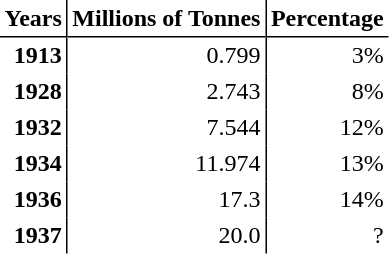<table cellpadding="3" style="border-collapse: collapse;">
<tr style="border-bottom:1px solid black;">
<th style="border-right:1px solid black;">Years</th>
<th style="border-right:1px solid black;">Millions of Tonnes</th>
<th>Percentage</th>
</tr>
<tr align="right">
<th style="border-right:1px solid black;">1913</th>
<td style="border-right:1px solid black;">0.799</td>
<td>3%</td>
</tr>
<tr align="right">
<th style="border-right:1px solid black;">1928</th>
<td style="border-right:1px solid black;">2.743</td>
<td>8%</td>
</tr>
<tr align="right">
<th style="border-right:1px solid black;">1932</th>
<td style="border-right:1px solid black;">7.544</td>
<td>12%</td>
</tr>
<tr align="right">
<th style="border-right:1px solid black;">1934</th>
<td style="border-right:1px solid black;">11.974</td>
<td>13%</td>
</tr>
<tr align="right">
<th style="border-right:1px solid black;">1936</th>
<td style="border-right:1px solid black;">17.3</td>
<td>14%</td>
</tr>
<tr align="right">
<th style="border-right:1px solid black;">1937</th>
<td style="border-right:1px solid black;">20.0</td>
<td>?</td>
</tr>
</table>
